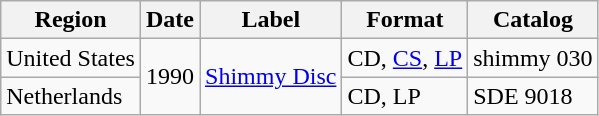<table class="wikitable">
<tr>
<th>Region</th>
<th>Date</th>
<th>Label</th>
<th>Format</th>
<th>Catalog</th>
</tr>
<tr>
<td>United States</td>
<td rowspan="2">1990</td>
<td rowspan="2"><a href='#'>Shimmy Disc</a></td>
<td>CD, <a href='#'>CS</a>, <a href='#'>LP</a></td>
<td>shimmy 030</td>
</tr>
<tr>
<td>Netherlands</td>
<td>CD, LP</td>
<td>SDE 9018</td>
</tr>
</table>
